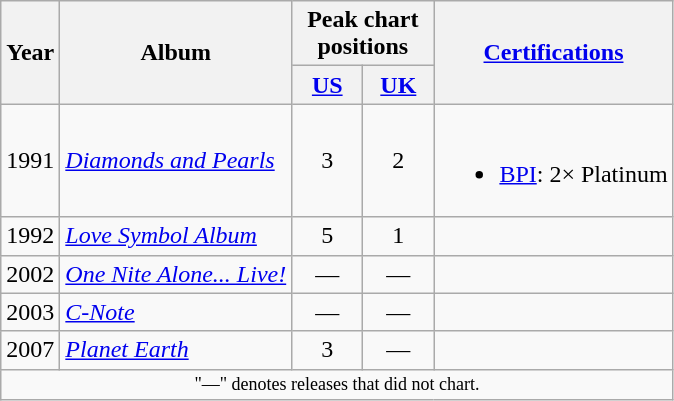<table class="wikitable">
<tr>
<th scope="col" rowspan="2">Year</th>
<th scope="col" rowspan="2">Album</th>
<th scope="col" colspan="2">Peak chart positions</th>
<th scope="col" rowspan="2"><a href='#'>Certifications</a></th>
</tr>
<tr>
<th align="center" width="40"><a href='#'>US</a><br></th>
<th align="center" width="40"><a href='#'>UK</a><br></th>
</tr>
<tr>
<td align="left">1991</td>
<td align="left"><em><a href='#'>Diamonds and Pearls</a></em></td>
<td align="center">3</td>
<td align="center">2</td>
<td align="center"><br><ul><li><a href='#'>BPI</a>: 2× Platinum</li></ul></td>
</tr>
<tr>
<td align="left">1992</td>
<td align="left"><em><a href='#'>Love Symbol Album</a></em></td>
<td align="center">5</td>
<td align="center">1</td>
<td align="center"></td>
</tr>
<tr>
<td align="left">2002</td>
<td align="left"><em><a href='#'>One Nite Alone... Live!</a></em></td>
<td align="center">—</td>
<td align="center">—</td>
<td align="center"></td>
</tr>
<tr>
<td align="left">2003</td>
<td align="left"><em><a href='#'>C-Note</a></em></td>
<td align="center">—</td>
<td align="center">—</td>
<td align="center"></td>
</tr>
<tr>
<td align="left">2007</td>
<td align="left"><em><a href='#'>Planet Earth</a></em></td>
<td align="center">3</td>
<td align="center">—</td>
<td align="center"></td>
</tr>
<tr>
<td colspan="5" style="text-align:center; font-size:9pt;">"—" denotes releases that did not chart.</td>
</tr>
</table>
